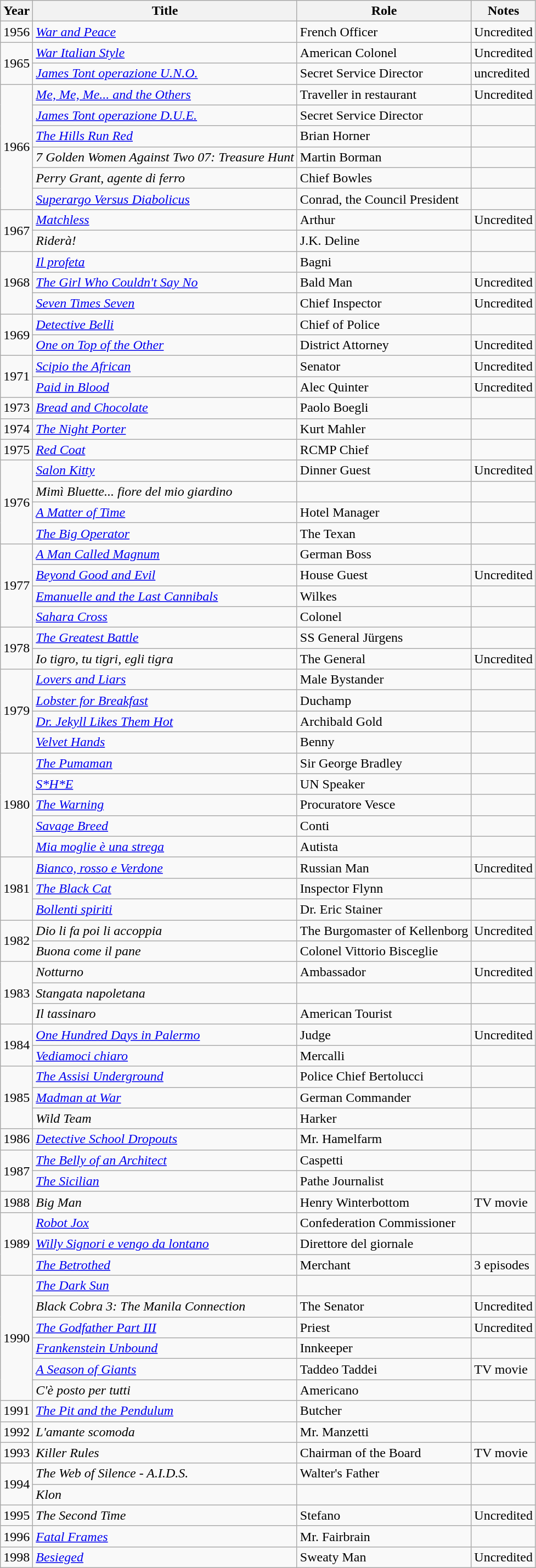<table class="wikitable sortable">
<tr>
<th>Year</th>
<th>Title</th>
<th>Role</th>
<th class="unsortable">Notes</th>
</tr>
<tr>
<td>1956</td>
<td><em><a href='#'>War and Peace</a></em></td>
<td>French Officer</td>
<td>Uncredited</td>
</tr>
<tr>
<td rowspan="2">1965</td>
<td><em><a href='#'>War Italian Style</a></em></td>
<td>American Colonel</td>
<td>Uncredited</td>
</tr>
<tr>
<td><em><a href='#'>James Tont operazione U.N.O.</a></em></td>
<td>Secret Service Director</td>
<td>uncredited</td>
</tr>
<tr>
<td rowspan="6">1966</td>
<td><em><a href='#'>Me, Me, Me... and the Others</a></em></td>
<td>Traveller in restaurant</td>
<td>Uncredited</td>
</tr>
<tr>
<td><em><a href='#'>James Tont operazione D.U.E.</a></em></td>
<td>Secret Service Director</td>
<td></td>
</tr>
<tr>
<td><em><a href='#'>The Hills Run Red</a></em></td>
<td>Brian Horner</td>
<td></td>
</tr>
<tr>
<td><em>7 Golden Women Against Two 07: Treasure Hunt</em></td>
<td>Martin Borman</td>
<td></td>
</tr>
<tr>
<td><em>Perry Grant, agente di ferro</em></td>
<td>Chief Bowles</td>
<td></td>
</tr>
<tr>
<td><em><a href='#'>Superargo Versus Diabolicus</a></em></td>
<td>Conrad, the Council President</td>
<td></td>
</tr>
<tr>
<td rowspan="2">1967</td>
<td><em><a href='#'>Matchless</a></em></td>
<td>Arthur</td>
<td>Uncredited</td>
</tr>
<tr>
<td><em>Riderà!</em></td>
<td>J.K. Deline</td>
<td></td>
</tr>
<tr>
<td rowspan="3">1968</td>
<td><em><a href='#'>Il profeta</a></em></td>
<td>Bagni</td>
<td></td>
</tr>
<tr>
<td><em><a href='#'>The Girl Who Couldn't Say No</a></em></td>
<td>Bald Man</td>
<td>Uncredited</td>
</tr>
<tr>
<td><em><a href='#'>Seven Times Seven</a></em></td>
<td>Chief Inspector</td>
<td>Uncredited</td>
</tr>
<tr>
<td rowspan="2">1969</td>
<td><em><a href='#'>Detective Belli</a></em></td>
<td>Chief of Police</td>
<td></td>
</tr>
<tr>
<td><em><a href='#'>One on Top of the Other</a></em></td>
<td>District Attorney</td>
<td>Uncredited</td>
</tr>
<tr>
<td rowspan="2">1971</td>
<td><em><a href='#'>Scipio the African</a></em></td>
<td>Senator</td>
<td>Uncredited</td>
</tr>
<tr>
<td><em><a href='#'>Paid in Blood</a></em></td>
<td>Alec Quinter</td>
<td>Uncredited</td>
</tr>
<tr>
<td>1973</td>
<td><em><a href='#'>Bread and Chocolate</a></em></td>
<td>Paolo Boegli</td>
<td></td>
</tr>
<tr>
<td>1974</td>
<td><em><a href='#'>The Night Porter</a></em></td>
<td>Kurt Mahler</td>
<td></td>
</tr>
<tr>
<td>1975</td>
<td><em><a href='#'>Red Coat</a></em></td>
<td>RCMP Chief</td>
<td></td>
</tr>
<tr>
<td rowspan="4">1976</td>
<td><em><a href='#'>Salon Kitty</a></em></td>
<td>Dinner Guest</td>
<td>Uncredited</td>
</tr>
<tr>
<td><em>Mimì Bluette... fiore del mio giardino</em></td>
<td></td>
<td></td>
</tr>
<tr>
<td><em><a href='#'>A Matter of Time</a></em></td>
<td>Hotel Manager</td>
<td></td>
</tr>
<tr>
<td><em><a href='#'>The Big Operator</a></em></td>
<td>The Texan</td>
<td></td>
</tr>
<tr>
<td rowspan="4">1977</td>
<td><em><a href='#'>A Man Called Magnum</a></em></td>
<td>German Boss</td>
<td></td>
</tr>
<tr>
<td><em><a href='#'>Beyond Good and Evil</a></em></td>
<td>House Guest</td>
<td>Uncredited</td>
</tr>
<tr>
<td><em><a href='#'>Emanuelle and the Last Cannibals</a></em></td>
<td>Wilkes</td>
<td></td>
</tr>
<tr>
<td><em><a href='#'>Sahara Cross</a></em></td>
<td>Colonel</td>
<td></td>
</tr>
<tr>
<td rowspan="2">1978</td>
<td><em><a href='#'>The Greatest Battle</a></em></td>
<td>SS General Jürgens</td>
<td></td>
</tr>
<tr>
<td><em>Io tigro, tu tigri, egli tigra</em></td>
<td>The General</td>
<td>Uncredited</td>
</tr>
<tr>
<td rowspan="4">1979</td>
<td><em><a href='#'>Lovers and Liars</a></em></td>
<td>Male Bystander</td>
<td></td>
</tr>
<tr>
<td><em><a href='#'>Lobster for Breakfast</a></em></td>
<td>Duchamp</td>
<td></td>
</tr>
<tr>
<td><em><a href='#'>Dr. Jekyll Likes Them Hot</a></em></td>
<td>Archibald Gold</td>
<td></td>
</tr>
<tr>
<td><em><a href='#'>Velvet Hands</a></em></td>
<td>Benny</td>
<td></td>
</tr>
<tr>
<td rowspan="5">1980</td>
<td><em><a href='#'>The Pumaman</a></em></td>
<td>Sir George Bradley</td>
<td></td>
</tr>
<tr>
<td><em><a href='#'>S*H*E</a></em></td>
<td>UN Speaker</td>
<td></td>
</tr>
<tr>
<td><em><a href='#'>The Warning</a></em></td>
<td>Procuratore Vesce</td>
<td></td>
</tr>
<tr>
<td><em><a href='#'>Savage Breed</a></em></td>
<td>Conti</td>
<td></td>
</tr>
<tr>
<td><em><a href='#'>Mia moglie è una strega</a></em></td>
<td>Autista</td>
<td></td>
</tr>
<tr>
<td rowspan="3">1981</td>
<td><em><a href='#'>Bianco, rosso e Verdone</a></em></td>
<td>Russian Man</td>
<td>Uncredited</td>
</tr>
<tr>
<td><em><a href='#'>The Black Cat</a></em></td>
<td>Inspector Flynn</td>
<td></td>
</tr>
<tr>
<td><em><a href='#'>Bollenti spiriti</a></em></td>
<td>Dr. Eric Stainer</td>
<td></td>
</tr>
<tr>
<td rowspan="2">1982</td>
<td><em>Dio li fa poi li accoppia</em></td>
<td>The Burgomaster of Kellenborg</td>
<td>Uncredited</td>
</tr>
<tr>
<td><em>Buona come il pane</em></td>
<td>Colonel Vittorio Bisceglie</td>
<td></td>
</tr>
<tr>
<td rowspan="3">1983</td>
<td><em>Notturno</em></td>
<td>Ambassador</td>
<td>Uncredited</td>
</tr>
<tr>
<td><em>Stangata napoletana</em></td>
<td></td>
<td></td>
</tr>
<tr>
<td><em>Il tassinaro</em></td>
<td>American Tourist</td>
<td></td>
</tr>
<tr>
<td rowspan="2">1984</td>
<td><em><a href='#'>One Hundred Days in Palermo</a></em></td>
<td>Judge</td>
<td>Uncredited</td>
</tr>
<tr>
<td><em><a href='#'>Vediamoci chiaro</a></em></td>
<td>Mercalli</td>
<td></td>
</tr>
<tr>
<td rowspan="3">1985</td>
<td><em><a href='#'>The Assisi Underground</a></em></td>
<td>Police Chief Bertolucci</td>
<td></td>
</tr>
<tr>
<td><em><a href='#'>Madman at War</a></em></td>
<td>German Commander</td>
<td></td>
</tr>
<tr>
<td><em>Wild Team</em></td>
<td>Harker</td>
<td></td>
</tr>
<tr>
<td>1986</td>
<td><em><a href='#'>Detective School Dropouts</a></em></td>
<td>Mr. Hamelfarm</td>
<td></td>
</tr>
<tr>
<td rowspan="2">1987</td>
<td><em><a href='#'>The Belly of an Architect</a></em></td>
<td>Caspetti</td>
<td></td>
</tr>
<tr>
<td><em><a href='#'>The Sicilian</a></em></td>
<td>Pathe Journalist</td>
<td></td>
</tr>
<tr>
<td>1988</td>
<td><em>Big Man</em></td>
<td>Henry Winterbottom</td>
<td>TV movie</td>
</tr>
<tr>
<td rowspan="3">1989</td>
<td><em><a href='#'>Robot Jox</a></em></td>
<td>Confederation Commissioner</td>
<td></td>
</tr>
<tr>
<td><em><a href='#'>Willy Signori e vengo da lontano</a></em></td>
<td>Direttore del giornale</td>
<td></td>
</tr>
<tr>
<td><em><a href='#'>The Betrothed</a></em></td>
<td>Merchant</td>
<td>3 episodes</td>
</tr>
<tr>
<td rowspan="6">1990</td>
<td><em><a href='#'>The Dark Sun</a></em></td>
<td></td>
<td></td>
</tr>
<tr>
<td><em>Black Cobra 3: The Manila Connection</em></td>
<td>The Senator</td>
<td>Uncredited</td>
</tr>
<tr>
<td><em><a href='#'>The Godfather Part III</a></em></td>
<td>Priest</td>
<td>Uncredited</td>
</tr>
<tr>
<td><em><a href='#'>Frankenstein Unbound</a></em></td>
<td>Innkeeper</td>
<td></td>
</tr>
<tr>
<td><em><a href='#'>A Season of Giants</a></em></td>
<td>Taddeo Taddei</td>
<td>TV movie</td>
</tr>
<tr>
<td><em>C'è posto per tutti</em></td>
<td>Americano</td>
<td></td>
</tr>
<tr>
<td>1991</td>
<td><em><a href='#'>The Pit and the Pendulum</a></em></td>
<td>Butcher</td>
<td></td>
</tr>
<tr>
<td>1992</td>
<td><em>L'amante scomoda</em></td>
<td>Mr. Manzetti</td>
<td></td>
</tr>
<tr>
<td>1993</td>
<td><em>Killer Rules</em></td>
<td>Chairman of the Board</td>
<td>TV movie</td>
</tr>
<tr>
<td rowspan="2">1994</td>
<td><em>The Web of Silence - A.I.D.S.</em></td>
<td>Walter's Father</td>
<td></td>
</tr>
<tr>
<td><em>Klon</em></td>
<td></td>
<td></td>
</tr>
<tr>
<td>1995</td>
<td><em>The Second Time</em></td>
<td>Stefano</td>
<td>Uncredited</td>
</tr>
<tr>
<td>1996</td>
<td><em><a href='#'>Fatal Frames</a></em></td>
<td>Mr. Fairbrain</td>
<td></td>
</tr>
<tr>
<td>1998</td>
<td><em><a href='#'>Besieged</a></em></td>
<td>Sweaty Man</td>
<td>Uncredited</td>
</tr>
</table>
